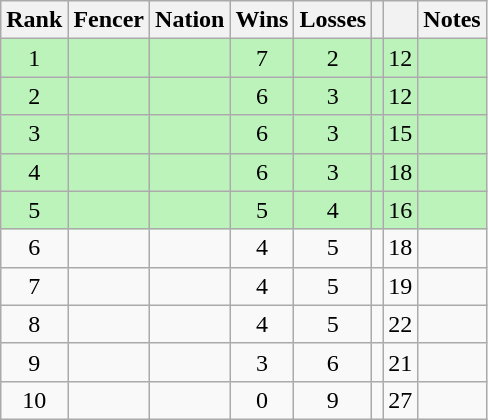<table class="wikitable sortable" style="text-align: center;">
<tr>
<th>Rank</th>
<th>Fencer</th>
<th>Nation</th>
<th>Wins</th>
<th>Losses</th>
<th></th>
<th></th>
<th>Notes</th>
</tr>
<tr style="background:#bbf3bb;">
<td>1</td>
<td align=left></td>
<td align=left></td>
<td>7</td>
<td>2</td>
<td></td>
<td>12</td>
<td></td>
</tr>
<tr style="background:#bbf3bb;">
<td>2</td>
<td align=left></td>
<td align=left></td>
<td>6</td>
<td>3</td>
<td></td>
<td>12</td>
<td></td>
</tr>
<tr style="background:#bbf3bb;">
<td>3</td>
<td align=left></td>
<td align=left></td>
<td>6</td>
<td>3</td>
<td></td>
<td>15</td>
<td></td>
</tr>
<tr style="background:#bbf3bb;">
<td>4</td>
<td align=left></td>
<td align=left></td>
<td>6</td>
<td>3</td>
<td></td>
<td>18</td>
<td></td>
</tr>
<tr style="background:#bbf3bb;">
<td>5</td>
<td align=left></td>
<td align=left></td>
<td>5</td>
<td>4</td>
<td></td>
<td>16</td>
<td></td>
</tr>
<tr>
<td>6</td>
<td align=left></td>
<td align=left></td>
<td>4</td>
<td>5</td>
<td></td>
<td>18</td>
<td></td>
</tr>
<tr>
<td>7</td>
<td align=left></td>
<td align=left></td>
<td>4</td>
<td>5</td>
<td></td>
<td>19</td>
<td></td>
</tr>
<tr>
<td>8</td>
<td align=left></td>
<td align=left></td>
<td>4</td>
<td>5</td>
<td></td>
<td>22</td>
<td></td>
</tr>
<tr>
<td>9</td>
<td align=left></td>
<td align=left></td>
<td>3</td>
<td>6</td>
<td></td>
<td>21</td>
<td></td>
</tr>
<tr>
<td>10</td>
<td align=left></td>
<td align=left></td>
<td>0</td>
<td>9</td>
<td></td>
<td>27</td>
<td></td>
</tr>
</table>
